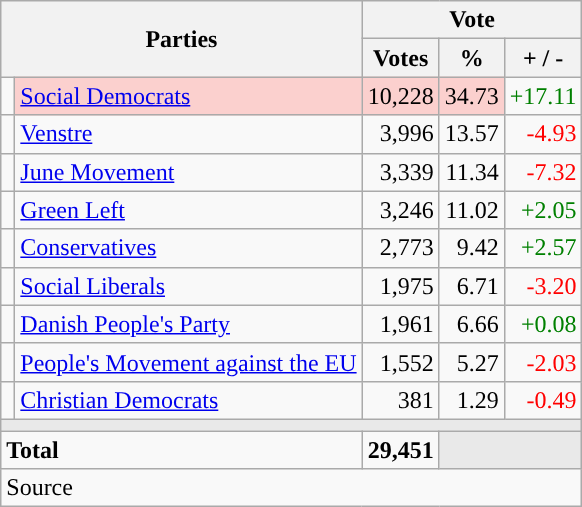<table class="wikitable" style="text-align:right;">
<tr>
<th style="text-align:centre;" rowspan="2" colspan="2" width="225">Parties</th>
<th colspan="3">Vote</th>
</tr>
<tr>
<th width="15">Votes</th>
<th width="15">%</th>
<th width="15">+ / -</th>
</tr>
<tr>
<td width="2" style="color:inherit;background:"></td>
<td bgcolor=#fbd0ce   align="left"><a href='#'>Social Democrats</a></td>
<td bgcolor=#fbd0ce>10,228</td>
<td bgcolor=#fbd0ce>34.73</td>
<td style=color:green;>+17.11</td>
</tr>
<tr>
<td width="2" style="color:inherit;background:"></td>
<td align="left"><a href='#'>Venstre</a></td>
<td>3,996</td>
<td>13.57</td>
<td style=color:red;>-4.93</td>
</tr>
<tr>
<td width="2" style="color:inherit;background:"></td>
<td align="left"><a href='#'>June Movement</a></td>
<td>3,339</td>
<td>11.34</td>
<td style=color:red;>-7.32</td>
</tr>
<tr>
<td width="2" style="color:inherit;background:"></td>
<td align="left"><a href='#'>Green Left</a></td>
<td>3,246</td>
<td>11.02</td>
<td style=color:green;>+2.05</td>
</tr>
<tr>
<td width="2" style="color:inherit;background:"></td>
<td align="left"><a href='#'>Conservatives</a></td>
<td>2,773</td>
<td>9.42</td>
<td style=color:green;>+2.57</td>
</tr>
<tr>
<td width="2" style="color:inherit;background:"></td>
<td align="left"><a href='#'>Social Liberals</a></td>
<td>1,975</td>
<td>6.71</td>
<td style=color:red;>-3.20</td>
</tr>
<tr>
<td width="2" style="color:inherit;background:"></td>
<td align="left"><a href='#'>Danish People's Party</a></td>
<td>1,961</td>
<td>6.66</td>
<td style=color:green;>+0.08</td>
</tr>
<tr>
<td width="2" style="color:inherit;background:"></td>
<td align="left"><a href='#'>People's Movement against the EU</a></td>
<td>1,552</td>
<td>5.27</td>
<td style=color:red;>-2.03</td>
</tr>
<tr>
<td width="2" style="color:inherit;background:"></td>
<td align="left"><a href='#'>Christian Democrats</a></td>
<td>381</td>
<td>1.29</td>
<td style=color:red;>-0.49</td>
</tr>
<tr>
<td colspan="7" bgcolor="#E9E9E9"></td>
</tr>
<tr>
<td align="left" colspan="2"><strong>Total</strong></td>
<td><strong>29,451</strong></td>
<td bgcolor="#E9E9E9" colspan="2"></td>
</tr>
<tr>
<td align="left" colspan="6">Source</td>
</tr>
</table>
